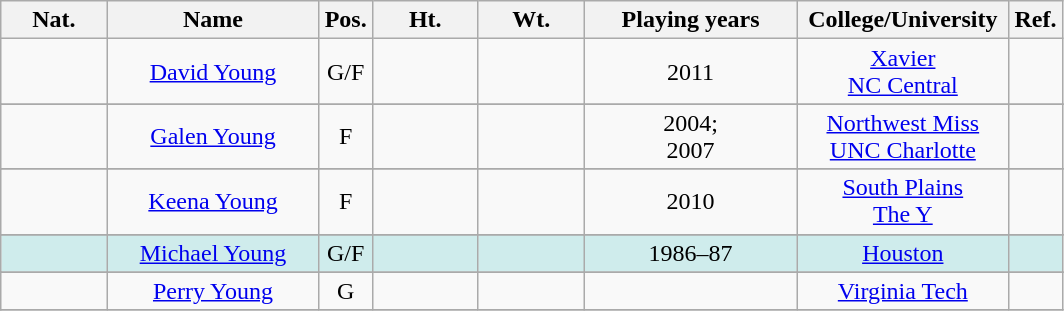<table class="wikitable" style="text-align:center;">
<tr>
<th scope="col" width="10%">Nat.</th>
<th scope="col" width="20%">Name</th>
<th scope="col" width="5%">Pos.</th>
<th scope="col" width="10%">Ht.</th>
<th scope="col" width="10%">Wt.</th>
<th scope="col" width="20%">Playing years</th>
<th scope="col" width="20%">College/University</th>
<th scope="col" width="5%">Ref.</th>
</tr>
<tr>
<td></td>
<td><a href='#'>David Young</a></td>
<td>G/F</td>
<td></td>
<td></td>
<td>2011</td>
<td><a href='#'>Xavier</a><br><a href='#'>NC Central</a></td>
<td></td>
</tr>
<tr>
</tr>
<tr>
<td></td>
<td><a href='#'>Galen Young</a></td>
<td>F</td>
<td></td>
<td></td>
<td>2004;<br>2007</td>
<td><a href='#'>Northwest Miss</a><br><a href='#'>UNC Charlotte</a></td>
<td></td>
</tr>
<tr>
</tr>
<tr>
<td></td>
<td><a href='#'>Keena Young</a></td>
<td>F</td>
<td></td>
<td></td>
<td>2010</td>
<td><a href='#'>South Plains</a><br><a href='#'>The Y</a></td>
<td></td>
</tr>
<tr>
</tr>
<tr align="center" bgcolor="#CFECEC" width="20">
<td></td>
<td><a href='#'>Michael Young</a></td>
<td>G/F</td>
<td></td>
<td></td>
<td>1986–87</td>
<td><a href='#'>Houston</a></td>
<td></td>
</tr>
<tr>
</tr>
<tr>
<td></td>
<td><a href='#'>Perry Young</a></td>
<td>G</td>
<td></td>
<td></td>
<td></td>
<td><a href='#'>Virginia Tech</a></td>
<td></td>
</tr>
<tr>
</tr>
</table>
